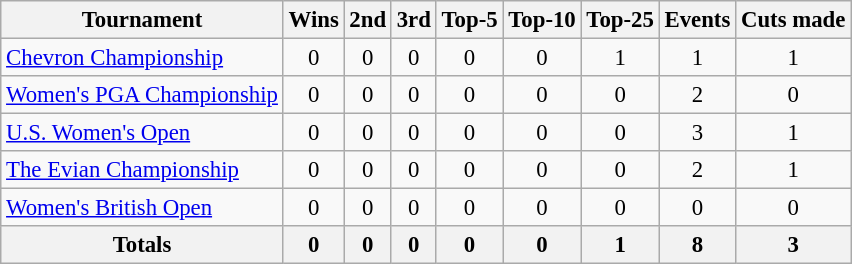<table class="wikitable" style="text-align:center; font-size: 95%;">
<tr>
<th>Tournament</th>
<th>Wins</th>
<th>2nd</th>
<th>3rd</th>
<th>Top-5</th>
<th>Top-10</th>
<th>Top-25</th>
<th>Events</th>
<th>Cuts made</th>
</tr>
<tr>
<td align=left><a href='#'>Chevron Championship</a></td>
<td>0</td>
<td>0</td>
<td>0</td>
<td>0</td>
<td>0</td>
<td>1</td>
<td>1</td>
<td>1</td>
</tr>
<tr>
<td align=left><a href='#'>Women's PGA Championship</a></td>
<td>0</td>
<td>0</td>
<td>0</td>
<td>0</td>
<td>0</td>
<td>0</td>
<td>2</td>
<td>0</td>
</tr>
<tr>
<td align=left><a href='#'>U.S. Women's Open</a></td>
<td>0</td>
<td>0</td>
<td>0</td>
<td>0</td>
<td>0</td>
<td>0</td>
<td>3</td>
<td>1</td>
</tr>
<tr>
<td align=left><a href='#'>The Evian Championship</a></td>
<td>0</td>
<td>0</td>
<td>0</td>
<td>0</td>
<td>0</td>
<td>0</td>
<td>2</td>
<td>1</td>
</tr>
<tr>
<td align=left><a href='#'>Women's British Open</a></td>
<td>0</td>
<td>0</td>
<td>0</td>
<td>0</td>
<td>0</td>
<td>0</td>
<td>0</td>
<td>0</td>
</tr>
<tr>
<th>Totals</th>
<th>0</th>
<th>0</th>
<th>0</th>
<th>0</th>
<th>0</th>
<th>1</th>
<th>8</th>
<th>3</th>
</tr>
</table>
